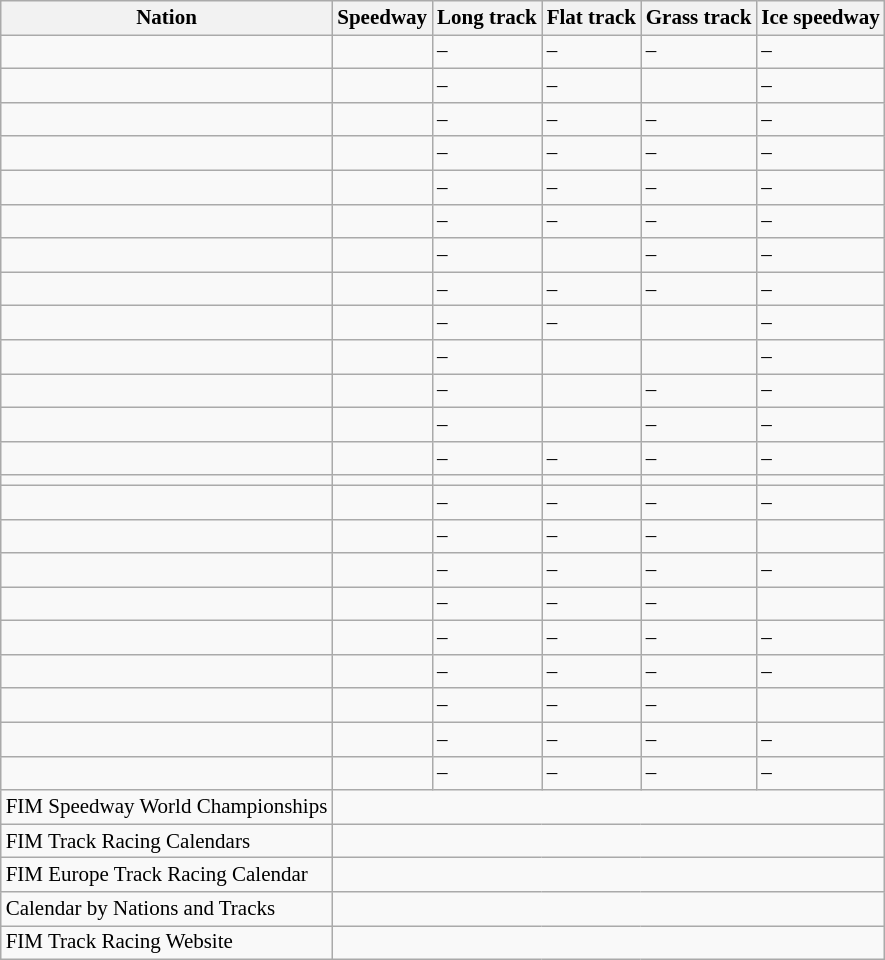<table class=wikitable style="font-size:14px">
<tr>
<th>Nation</th>
<th>Speedway</th>
<th>Long track</th>
<th>Flat track</th>
<th>Grass track</th>
<th>Ice speedway</th>
</tr>
<tr>
<td></td>
<td></td>
<td>–</td>
<td>–</td>
<td>–</td>
<td>–</td>
</tr>
<tr>
<td></td>
<td></td>
<td>–</td>
<td>–</td>
<td></td>
<td>–</td>
</tr>
<tr>
<td></td>
<td></td>
<td>–</td>
<td>–</td>
<td>–</td>
<td>–</td>
</tr>
<tr>
<td></td>
<td></td>
<td>–</td>
<td>–</td>
<td>–</td>
<td>–</td>
</tr>
<tr>
<td></td>
<td></td>
<td>–</td>
<td>–</td>
<td>–</td>
<td>–</td>
</tr>
<tr>
<td></td>
<td></td>
<td>–</td>
<td>–</td>
<td>–</td>
<td>–</td>
</tr>
<tr>
<td></td>
<td></td>
<td>–</td>
<td></td>
<td>–</td>
<td>–</td>
</tr>
<tr>
<td></td>
<td></td>
<td>–</td>
<td>–</td>
<td>–</td>
<td>–</td>
</tr>
<tr>
<td></td>
<td></td>
<td>–</td>
<td>–</td>
<td></td>
<td>–</td>
</tr>
<tr>
<td></td>
<td></td>
<td>–</td>
<td></td>
<td></td>
<td>–</td>
</tr>
<tr>
<td></td>
<td></td>
<td>–</td>
<td></td>
<td>–</td>
<td>–</td>
</tr>
<tr>
<td></td>
<td></td>
<td>–</td>
<td></td>
<td>–</td>
<td>–</td>
</tr>
<tr>
<td></td>
<td></td>
<td>–</td>
<td>–</td>
<td>–</td>
<td>–</td>
</tr>
<tr>
<td></td>
<td></td>
<td></td>
<td></td>
<td></td>
<td></td>
</tr>
<tr>
<td></td>
<td></td>
<td>–</td>
<td>–</td>
<td>–</td>
<td>–</td>
</tr>
<tr>
<td></td>
<td></td>
<td>–</td>
<td>–</td>
<td>–</td>
<td></td>
</tr>
<tr>
<td></td>
<td></td>
<td>–</td>
<td>–</td>
<td>–</td>
<td>–</td>
</tr>
<tr>
<td></td>
<td></td>
<td>–</td>
<td>–</td>
<td>–</td>
<td></td>
</tr>
<tr>
<td></td>
<td></td>
<td>–</td>
<td>–</td>
<td>–</td>
<td>–</td>
</tr>
<tr>
<td></td>
<td></td>
<td>–</td>
<td>–</td>
<td>–</td>
<td>–</td>
</tr>
<tr>
<td></td>
<td></td>
<td>–</td>
<td>–</td>
<td>–</td>
<td></td>
</tr>
<tr>
<td></td>
<td></td>
<td>–</td>
<td>–</td>
<td>–</td>
<td>–</td>
</tr>
<tr>
<td></td>
<td></td>
<td>–</td>
<td>–</td>
<td>–</td>
<td>–</td>
</tr>
<tr>
<td>FIM Speedway World Championships</td>
<td colspan=5></td>
</tr>
<tr>
<td>FIM Track Racing Calendars</td>
<td colspan=5></td>
</tr>
<tr>
<td>FIM Europe Track Racing Calendar</td>
<td colspan=5></td>
</tr>
<tr>
<td>Calendar by Nations and Tracks</td>
<td colspan=5></td>
</tr>
<tr>
<td>FIM Track Racing Website</td>
<td colspan=5></td>
</tr>
</table>
